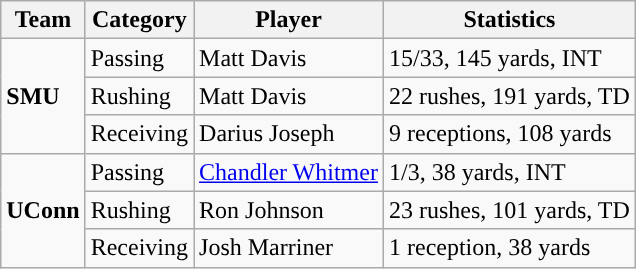<table class="wikitable" style="float: left;">
<tr>
<th>Team</th>
<th>Category</th>
<th>Player</th>
<th>Statistics</th>
</tr>
<tr>
<td rowspan=3><strong>SMU</strong></td>
<td>Passing</td>
<td>Matt Davis</td>
<td>15/33, 145 yards, INT</td>
</tr>
<tr>
<td>Rushing</td>
<td>Matt Davis</td>
<td>22 rushes, 191 yards, TD</td>
</tr>
<tr>
<td>Receiving</td>
<td>Darius Joseph</td>
<td>9 receptions, 108 yards</td>
</tr>
<tr>
<td rowspan=3><strong>UConn</strong></td>
<td>Passing</td>
<td><a href='#'>Chandler Whitmer</a></td>
<td>1/3, 38 yards, INT</td>
</tr>
<tr>
<td>Rushing</td>
<td>Ron Johnson</td>
<td>23 rushes, 101 yards, TD</td>
</tr>
<tr>
<td>Receiving</td>
<td>Josh Marriner</td>
<td>1 reception, 38 yards</td>
</tr>
</table>
